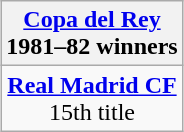<table class="wikitable" style="text-align: center; margin: 0 auto;">
<tr>
<th><a href='#'>Copa del Rey</a><br>1981–82 winners</th>
</tr>
<tr>
<td><strong><a href='#'>Real Madrid CF</a></strong><br>15th title</td>
</tr>
</table>
